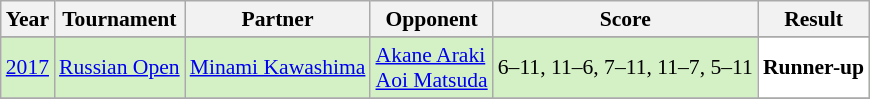<table class="sortable wikitable" style="font-size: 90%;">
<tr>
<th>Year</th>
<th>Tournament</th>
<th>Partner</th>
<th>Opponent</th>
<th>Score</th>
<th>Result</th>
</tr>
<tr>
</tr>
<tr style="background:#D4F1C5">
<td align="center"><a href='#'>2017</a></td>
<td align="left"><a href='#'>Russian Open</a></td>
<td align="left"> <a href='#'>Minami Kawashima</a></td>
<td align="left"> <a href='#'>Akane Araki</a><br> <a href='#'>Aoi Matsuda</a></td>
<td align="left">6–11, 11–6, 7–11, 11–7, 5–11</td>
<td style="text-align:left; background:white"> <strong>Runner-up</strong></td>
</tr>
<tr>
</tr>
</table>
